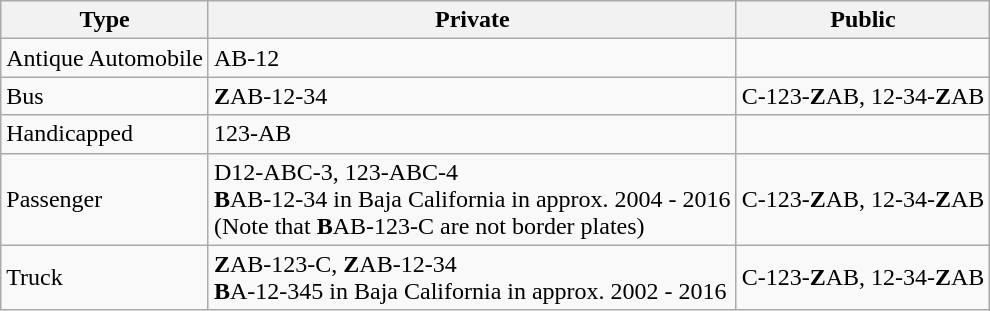<table class=wikitable>
<tr>
<th>Type</th>
<th>Private</th>
<th>Public</th>
</tr>
<tr>
<td>Antique Automobile</td>
<td>AB-12</td>
<td></td>
</tr>
<tr>
<td>Bus</td>
<td><strong>Z</strong>AB-12-34</td>
<td>C-123-<strong>Z</strong>AB, 12-34-<strong>Z</strong>AB</td>
</tr>
<tr>
<td>Handicapped</td>
<td>123-AB</td>
<td></td>
</tr>
<tr>
<td>Passenger</td>
<td>D12-ABC-3, 123-ABC-4<br><strong>B</strong>AB-12-34 in Baja California in approx. 2004 - 2016<br>(Note that <strong>B</strong>AB-123-C are not border plates)</td>
<td>C-123-<strong>Z</strong>AB, 12-34-<strong>Z</strong>AB</td>
</tr>
<tr>
<td>Truck</td>
<td><strong>Z</strong>AB-123-C, <strong>Z</strong>AB-12-34<br><strong>B</strong>A-12-345 in Baja California in approx. 2002 - 2016</td>
<td>C-123-<strong>Z</strong>AB, 12-34-<strong>Z</strong>AB</td>
</tr>
</table>
